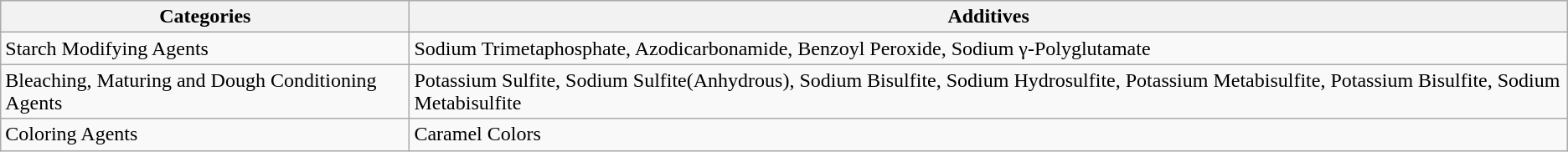<table class="wikitable">
<tr>
<th>Categories</th>
<th>Additives</th>
</tr>
<tr>
<td>Starch Modifying Agents</td>
<td>Sodium Trimetaphosphate, Azodicarbonamide, Benzoyl Peroxide, Sodium γ-Polyglutamate</td>
</tr>
<tr>
<td>Bleaching, Maturing and Dough Conditioning Agents</td>
<td>Potassium Sulfite, Sodium Sulfite(Anhydrous), Sodium Bisulfite, Sodium Hydrosulfite, Potassium Metabisulfite, Potassium Bisulfite, Sodium Metabisulfite</td>
</tr>
<tr>
<td>Coloring Agents</td>
<td>Caramel Colors</td>
</tr>
</table>
